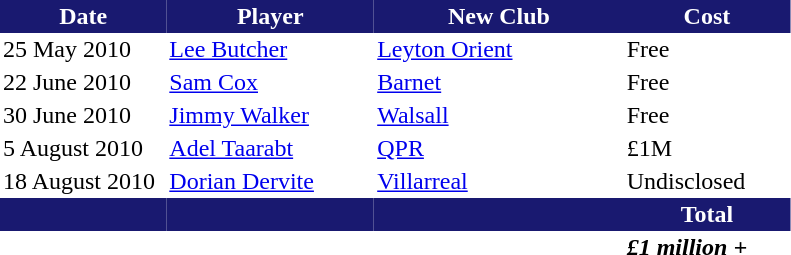<table border="0" cellspacing="0" cellpadding="2">
<tr style="background:#191970; color:white;">
<th width=20%>Date</th>
<th width=25%>Player</th>
<th width=30%>New Club</th>
<th width=20%>Cost</th>
</tr>
<tr>
<td>25 May 2010</td>
<td> <a href='#'>Lee Butcher</a></td>
<td><a href='#'>Leyton Orient</a></td>
<td>Free</td>
</tr>
<tr>
<td>22 June 2010</td>
<td> <a href='#'>Sam Cox</a></td>
<td><a href='#'>Barnet</a></td>
<td>Free</td>
</tr>
<tr>
<td>30 June 2010</td>
<td> <a href='#'>Jimmy Walker</a></td>
<td><a href='#'>Walsall</a></td>
<td>Free</td>
</tr>
<tr>
<td>5 August 2010</td>
<td> <a href='#'>Adel Taarabt</a></td>
<td><a href='#'>QPR</a></td>
<td>£1M</td>
</tr>
<tr>
<td>18 August 2010</td>
<td> <a href='#'>Dorian Dervite</a></td>
<td><a href='#'>Villarreal</a></td>
<td>Undisclosed</td>
</tr>
<tr>
</tr>
<tr style="background:#191970; color:white;">
<th width=5%></th>
<th width=7%></th>
<th width=8%></th>
<th width=12%>Total</th>
</tr>
<tr>
<td></td>
<td></td>
<td></td>
<td><strong><em>£1 million +</em></strong></td>
</tr>
</table>
